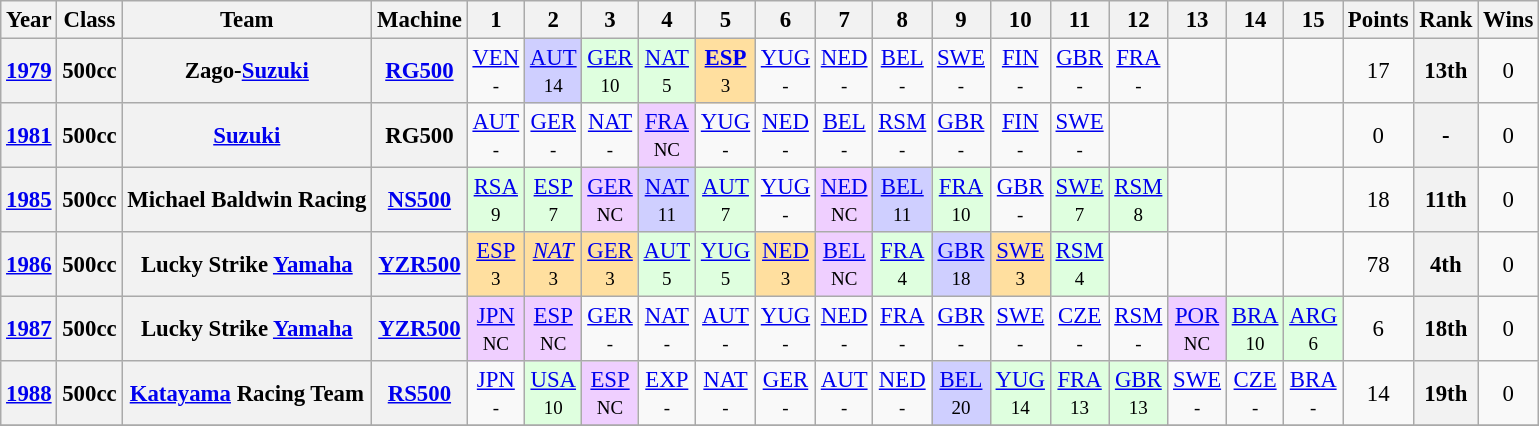<table class="wikitable" style="text-align:center; font-size:95%">
<tr>
<th>Year</th>
<th>Class</th>
<th>Team</th>
<th>Machine</th>
<th>1</th>
<th>2</th>
<th>3</th>
<th>4</th>
<th>5</th>
<th>6</th>
<th>7</th>
<th>8</th>
<th>9</th>
<th>10</th>
<th>11</th>
<th>12</th>
<th>13</th>
<th>14</th>
<th>15</th>
<th>Points</th>
<th>Rank</th>
<th>Wins</th>
</tr>
<tr>
<th><a href='#'>1979</a></th>
<th>500cc</th>
<th>Zago-<a href='#'>Suzuki</a></th>
<th><a href='#'>RG500</a></th>
<td><a href='#'>VEN</a><br><small>-</small></td>
<td style="background:#CFCFFF;"><a href='#'>AUT</a><br><small>14</small></td>
<td style="background:#DFFFDF;"><a href='#'>GER</a><br><small>10</small></td>
<td style="background:#DFFFDF;"><a href='#'>NAT</a><br><small>5</small></td>
<td style="background:#FFDF9F;"><strong><a href='#'>ESP</a></strong><br><small>3</small></td>
<td><a href='#'>YUG</a><br><small>-</small></td>
<td><a href='#'>NED</a><br><small>-</small></td>
<td><a href='#'>BEL</a><br><small>-</small></td>
<td><a href='#'>SWE</a><br><small>-</small></td>
<td><a href='#'>FIN</a><br><small>-</small></td>
<td><a href='#'>GBR</a><br><small>-</small></td>
<td><a href='#'>FRA</a><br><small>-</small></td>
<td></td>
<td></td>
<td></td>
<td>17</td>
<th>13th</th>
<td>0</td>
</tr>
<tr>
<th><a href='#'>1981</a></th>
<th>500cc</th>
<th><a href='#'>Suzuki</a></th>
<th>RG500</th>
<td><a href='#'>AUT</a><br><small>-</small></td>
<td><a href='#'>GER</a><br><small>-</small></td>
<td><a href='#'>NAT</a><br><small>-</small></td>
<td style="background:#EFCFFF;"><a href='#'>FRA</a><br><small>NC</small></td>
<td><a href='#'>YUG</a><br><small>-</small></td>
<td><a href='#'>NED</a><br><small>-</small></td>
<td><a href='#'>BEL</a><br><small>-</small></td>
<td><a href='#'>RSM</a><br><small>-</small></td>
<td><a href='#'>GBR</a><br><small>-</small></td>
<td><a href='#'>FIN</a><br><small>-</small></td>
<td><a href='#'>SWE</a><br><small>-</small></td>
<td></td>
<td></td>
<td></td>
<td></td>
<td>0</td>
<th>-</th>
<td>0</td>
</tr>
<tr>
<th><a href='#'>1985</a></th>
<th>500cc</th>
<th>Michael Baldwin Racing</th>
<th><a href='#'>NS500</a></th>
<td style="background:#DFFFDF;"><a href='#'>RSA</a><br><small>9</small></td>
<td style="background:#DFFFDF;"><a href='#'>ESP</a><br><small>7</small></td>
<td style="background:#EFCFFF;"><a href='#'>GER</a><br><small>NC</small></td>
<td style="background:#CFCFFF;"><a href='#'>NAT</a><br><small>11</small></td>
<td style="background:#DFFFDF;"><a href='#'>AUT</a><br><small>7</small></td>
<td><a href='#'>YUG</a><br><small>-</small></td>
<td style="background:#EFCFFF;"><a href='#'>NED</a><br><small>NC</small></td>
<td style="background:#CFCFFF;"><a href='#'>BEL</a><br><small>11</small></td>
<td style="background:#DFFFDF;"><a href='#'>FRA</a><br><small>10</small></td>
<td><a href='#'>GBR</a><br><small>-</small></td>
<td style="background:#DFFFDF;"><a href='#'>SWE</a><br><small>7</small></td>
<td style="background:#DFFFDF;"><a href='#'>RSM</a><br><small>8</small></td>
<td></td>
<td></td>
<td></td>
<td>18</td>
<th>11th</th>
<td>0</td>
</tr>
<tr>
<th><a href='#'>1986</a></th>
<th>500cc</th>
<th>Lucky Strike <a href='#'>Yamaha</a></th>
<th><a href='#'>YZR500</a></th>
<td style="background:#FFDF9F;"><a href='#'>ESP</a><br><small>3</small></td>
<td style="background:#FFDF9F;"><em><a href='#'>NAT</a></em><br><small>3</small></td>
<td style="background:#FFDF9F;"><a href='#'>GER</a><br><small>3</small></td>
<td style="background:#DFFFDF;"><a href='#'>AUT</a><br><small>5</small></td>
<td style="background:#DFFFDF;"><a href='#'>YUG</a><br><small>5</small></td>
<td style="background:#FFDF9F;"><a href='#'>NED</a><br><small>3</small></td>
<td style="background:#EFCFFF;"><a href='#'>BEL</a><br><small>NC</small></td>
<td style="background:#DFFFDF;"><a href='#'>FRA</a><br><small>4</small></td>
<td style="background:#CFCFFF;"><a href='#'>GBR</a><br><small>18</small></td>
<td style="background:#FFDF9F;"><a href='#'>SWE</a><br><small>3</small></td>
<td style="background:#DFFFDF;"><a href='#'>RSM</a><br><small>4</small></td>
<td></td>
<td></td>
<td></td>
<td></td>
<td>78</td>
<th>4th</th>
<td>0</td>
</tr>
<tr>
<th><a href='#'>1987</a></th>
<th>500cc</th>
<th>Lucky Strike <a href='#'>Yamaha</a></th>
<th><a href='#'>YZR500</a></th>
<td style="background:#EFCFFF;"><a href='#'>JPN</a><br><small>NC</small></td>
<td style="background:#EFCFFF;"><a href='#'>ESP</a><br><small>NC</small></td>
<td><a href='#'>GER</a><br><small>-</small></td>
<td><a href='#'>NAT</a><br><small>-</small></td>
<td><a href='#'>AUT</a><br><small>-</small></td>
<td><a href='#'>YUG</a><br><small>-</small></td>
<td><a href='#'>NED</a><br><small>-</small></td>
<td><a href='#'>FRA</a><br><small>-</small></td>
<td><a href='#'>GBR</a><br><small>-</small></td>
<td><a href='#'>SWE</a><br><small>-</small></td>
<td><a href='#'>CZE</a><br><small>-</small></td>
<td><a href='#'>RSM</a><br><small>-</small></td>
<td style="background:#EFCFFF;"><a href='#'>POR</a><br><small>NC</small></td>
<td style="background:#DFFFDF;"><a href='#'>BRA</a><br><small>10</small></td>
<td style="background:#DFFFDF;"><a href='#'>ARG</a><br><small>6</small></td>
<td>6</td>
<th>18th</th>
<td>0</td>
</tr>
<tr>
<th><a href='#'>1988</a></th>
<th>500cc</th>
<th><a href='#'>Katayama</a> Racing Team</th>
<th><a href='#'>RS500</a></th>
<td><a href='#'>JPN</a><br><small>-</small></td>
<td style="background:#DFFFDF;"><a href='#'>USA</a><br><small>10</small></td>
<td style="background:#EFCFFF;"><a href='#'>ESP</a><br><small>NC</small></td>
<td><a href='#'>EXP</a><br><small>-</small></td>
<td><a href='#'>NAT</a><br><small>-</small></td>
<td><a href='#'>GER</a><br><small>-</small></td>
<td><a href='#'>AUT</a><br><small>-</small></td>
<td><a href='#'>NED</a><br><small>-</small></td>
<td style="background:#CFCFFF;"><a href='#'>BEL</a><br><small>20</small></td>
<td style="background:#DFFFDF;"><a href='#'>YUG</a><br><small>14</small></td>
<td style="background:#DFFFDF;"><a href='#'>FRA</a><br><small>13</small></td>
<td style="background:#DFFFDF;"><a href='#'>GBR</a><br><small>13</small></td>
<td><a href='#'>SWE</a><br><small>-</small></td>
<td><a href='#'>CZE</a><br><small>-</small></td>
<td><a href='#'>BRA</a><br><small>-</small></td>
<td>14</td>
<th>19th</th>
<td>0</td>
</tr>
<tr>
</tr>
</table>
